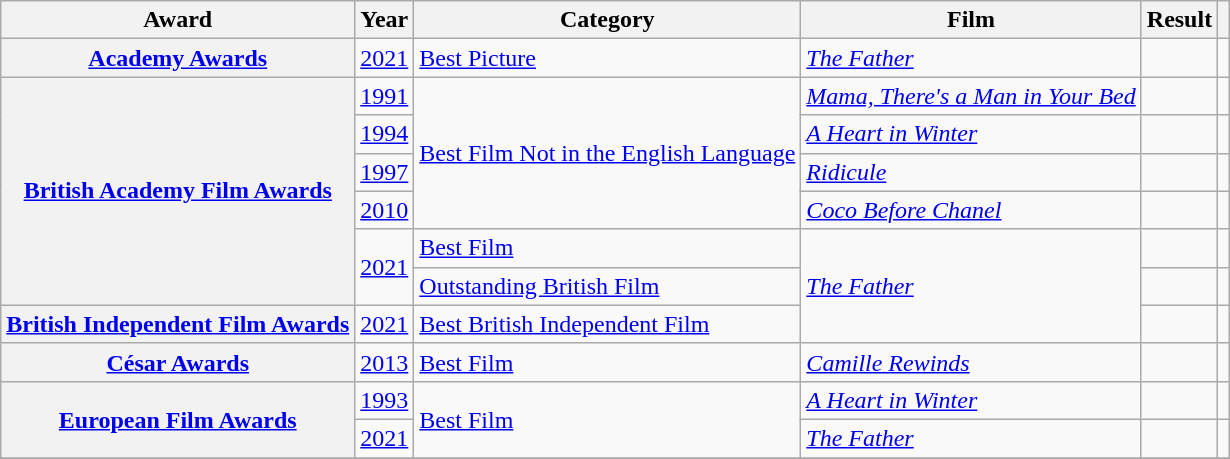<table class="wikitable sortable plainrowheaders">
<tr>
<th>Award</th>
<th>Year</th>
<th>Category</th>
<th>Film</th>
<th>Result</th>
<th></th>
</tr>
<tr>
<th scope="row"><a href='#'>Academy Awards</a></th>
<td><a href='#'>2021</a></td>
<td><a href='#'>Best Picture</a></td>
<td><em><a href='#'>The Father</a></em></td>
<td></td>
<td style="text-align:center;"></td>
</tr>
<tr>
<th rowspan="6" scope="row"><a href='#'>British Academy Film Awards</a></th>
<td><a href='#'>1991</a></td>
<td rowspan="4"><a href='#'>Best Film Not in the English Language</a></td>
<td><em><a href='#'>Mama, There's a Man in Your Bed</a></em></td>
<td></td>
<td></td>
</tr>
<tr>
<td><a href='#'>1994</a></td>
<td><em><a href='#'>A Heart in Winter</a></em></td>
<td></td>
<td></td>
</tr>
<tr>
<td><a href='#'>1997</a></td>
<td><em><a href='#'>Ridicule</a></em></td>
<td></td>
<td></td>
</tr>
<tr>
<td><a href='#'>2010</a></td>
<td><em><a href='#'>Coco Before Chanel</a></em></td>
<td></td>
<td></td>
</tr>
<tr>
<td rowspan="2"><a href='#'>2021</a></td>
<td><a href='#'>Best Film</a></td>
<td rowspan="3"><em><a href='#'>The Father</a></em></td>
<td></td>
<td style="text-align:center;"></td>
</tr>
<tr>
<td><a href='#'>Outstanding British Film</a></td>
<td></td>
<td style="text-align:center;"></td>
</tr>
<tr>
<th scope="row"><a href='#'>British Independent Film Awards</a></th>
<td><a href='#'>2021</a></td>
<td><a href='#'>Best British Independent Film</a></td>
<td></td>
<td style="text-align:center;"></td>
</tr>
<tr>
<th scope="row"><a href='#'>César Awards</a></th>
<td><a href='#'>2013</a></td>
<td><a href='#'>Best Film</a></td>
<td><em><a href='#'>Camille Rewinds</a></em></td>
<td></td>
<td style="text-align:center;"></td>
</tr>
<tr>
<th scope="row" rowspan="2"><a href='#'>European Film Awards</a></th>
<td><a href='#'>1993</a></td>
<td rowspan="2"><a href='#'>Best Film</a></td>
<td><em><a href='#'>A Heart in Winter</a></em></td>
<td></td>
<td style="text-align:center;"></td>
</tr>
<tr>
<td><a href='#'>2021</a></td>
<td><em><a href='#'>The Father</a></em></td>
<td></td>
<td style="text-align:center;"></td>
</tr>
<tr>
</tr>
</table>
